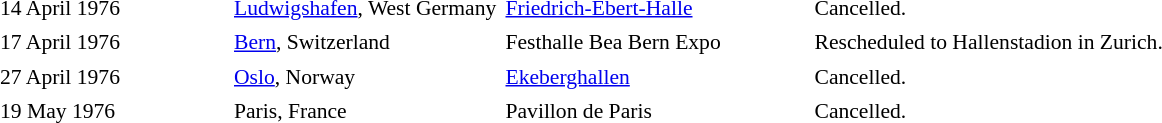<table cellpadding="2" style="border:0 solid darkgrey; font-size:90%;">
<tr>
<th style="width:150px;"></th>
<th style="width:175px;"></th>
<th style="width:200px;"></th>
<th style="width:450px;"></th>
</tr>
<tr border="0">
<td>14 April 1976</td>
<td><a href='#'>Ludwigshafen</a>, West Germany</td>
<td><a href='#'>Friedrich-Ebert-Halle</a></td>
<td>Cancelled.</td>
</tr>
<tr>
<td>17 April 1976</td>
<td><a href='#'>Bern</a>, Switzerland</td>
<td>Festhalle Bea Bern Expo</td>
<td>Rescheduled to Hallenstadion in Zurich.</td>
</tr>
<tr>
<td>27 April 1976</td>
<td><a href='#'>Oslo</a>, Norway</td>
<td><a href='#'>Ekeberghallen</a></td>
<td>Cancelled.</td>
</tr>
<tr>
<td>19 May 1976</td>
<td>Paris, France</td>
<td>Pavillon de Paris</td>
<td>Cancelled.</td>
</tr>
</table>
